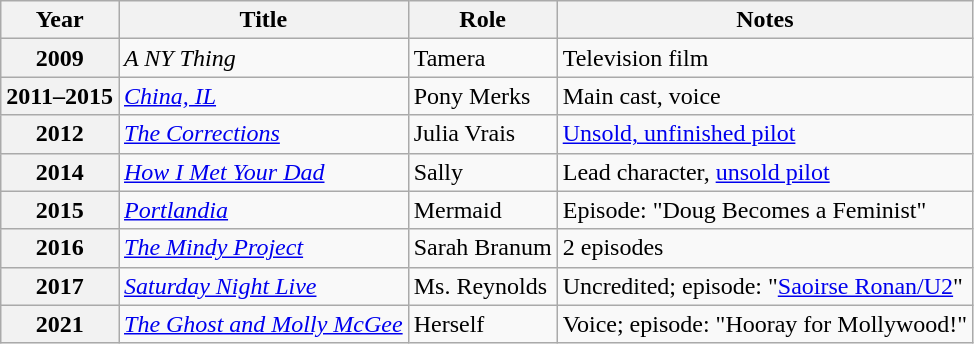<table class="wikitable plainrowheaders sortable" style="margin-right: 0;">
<tr>
<th scope="col">Year</th>
<th scope="col">Title</th>
<th scope="col">Role</th>
<th scope="col" class="unsortable">Notes</th>
</tr>
<tr>
<th scope="row">2009</th>
<td><em>A NY Thing</em></td>
<td>Tamera</td>
<td>Television film</td>
</tr>
<tr>
<th scope="row">2011–2015</th>
<td><em><a href='#'>China, IL</a></em></td>
<td>Pony Merks</td>
<td>Main cast, voice</td>
</tr>
<tr>
<th scope="row">2012</th>
<td><em><a href='#'>The Corrections</a></em></td>
<td>Julia Vrais</td>
<td><a href='#'>Unsold, unfinished pilot</a></td>
</tr>
<tr>
<th scope="row">2014</th>
<td><em><a href='#'>How I Met Your Dad</a></em></td>
<td>Sally</td>
<td>Lead character, <a href='#'>unsold pilot</a></td>
</tr>
<tr>
<th scope="row">2015</th>
<td><em><a href='#'>Portlandia</a></em></td>
<td>Mermaid</td>
<td>Episode: "Doug Becomes a Feminist"</td>
</tr>
<tr>
<th scope="row">2016</th>
<td><em><a href='#'>The Mindy Project</a></em></td>
<td>Sarah Branum</td>
<td>2 episodes</td>
</tr>
<tr>
<th scope="row">2017</th>
<td><em><a href='#'>Saturday Night Live</a></em></td>
<td>Ms. Reynolds</td>
<td>Uncredited; episode: "<a href='#'>Saoirse Ronan/U2</a>"</td>
</tr>
<tr>
<th scope="row">2021</th>
<td><em><a href='#'>The Ghost and Molly McGee</a></em></td>
<td>Herself</td>
<td>Voice; episode: "Hooray for Mollywood!"</td>
</tr>
</table>
